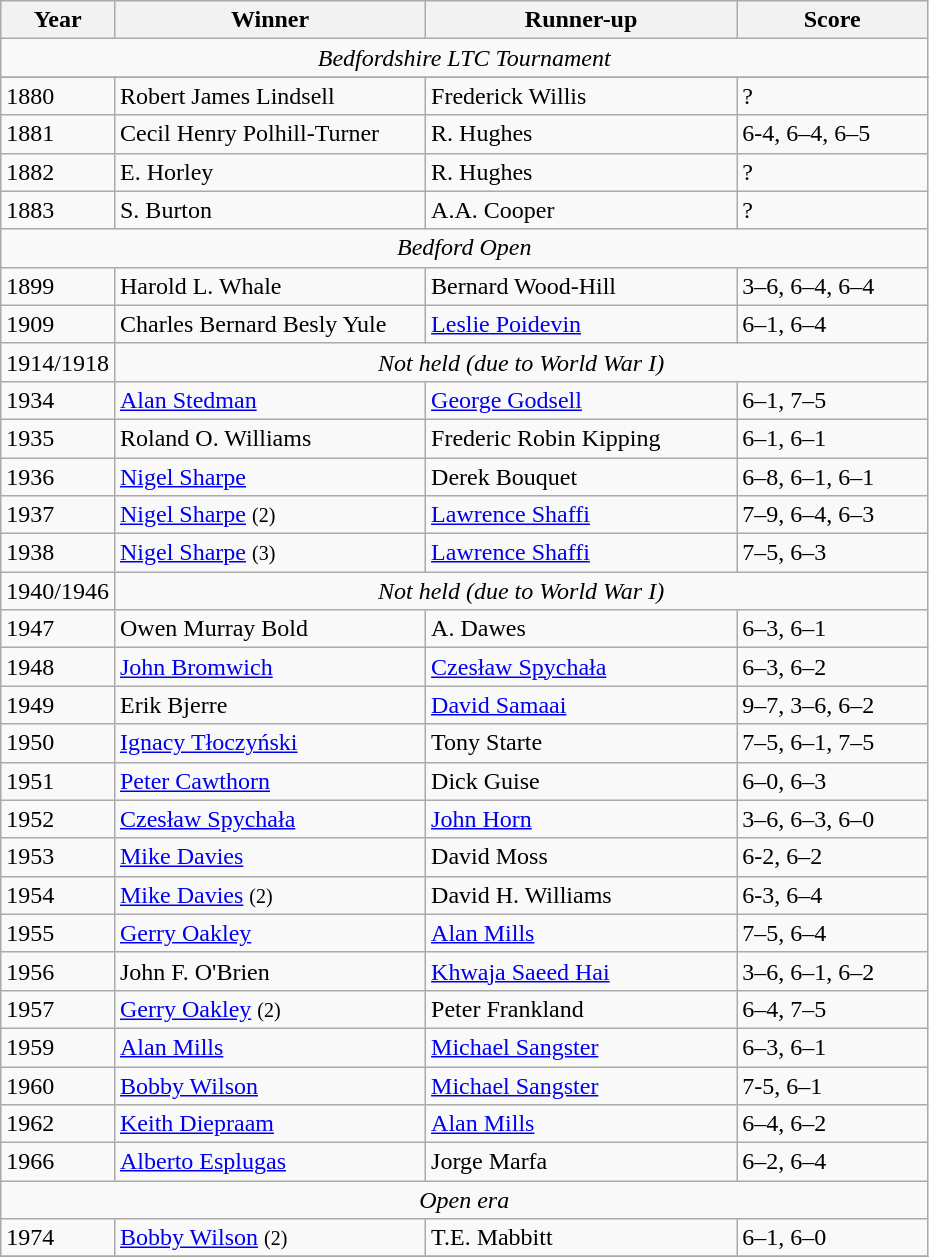<table class="wikitable" style="font-size:100%;">
<tr>
<th style="width:60px;">Year</th>
<th style="width:200px;">Winner</th>
<th style="width:200px;">Runner-up</th>
<th style="width:120px;">Score</th>
</tr>
<tr>
<td colspan=4 align=center><em>Bedfordshire LTC Tournament</em></td>
</tr>
<tr>
</tr>
<tr>
<td>1880</td>
<td> Robert James Lindsell</td>
<td> Frederick Willis</td>
<td>?</td>
</tr>
<tr>
<td>1881</td>
<td> Cecil Henry Polhill-Turner</td>
<td> R. Hughes</td>
<td>6-4, 6–4, 6–5</td>
</tr>
<tr>
<td>1882</td>
<td> E. Horley</td>
<td> R. Hughes</td>
<td>?</td>
</tr>
<tr>
<td>1883</td>
<td> S. Burton</td>
<td> A.A. Cooper</td>
<td>?</td>
</tr>
<tr>
<td colspan=4 align=center><em>Bedford Open</em></td>
</tr>
<tr>
<td>1899</td>
<td>  Harold L. Whale</td>
<td> Bernard Wood-Hill</td>
<td>3–6, 6–4, 6–4</td>
</tr>
<tr>
<td>1909</td>
<td> Charles Bernard Besly Yule</td>
<td> <a href='#'>Leslie Poidevin</a></td>
<td>6–1, 6–4</td>
</tr>
<tr>
<td>1914/1918</td>
<td colspan=4 align=center><em>Not held (due to World War I)</em></td>
</tr>
<tr>
<td>1934</td>
<td>  <a href='#'>Alan Stedman</a></td>
<td> <a href='#'>George Godsell</a></td>
<td>6–1, 7–5</td>
</tr>
<tr>
<td>1935</td>
<td> Roland O. Williams</td>
<td> Frederic Robin Kipping</td>
<td>6–1, 6–1</td>
</tr>
<tr>
<td>1936</td>
<td> <a href='#'>Nigel Sharpe</a></td>
<td> Derek Bouquet</td>
<td>6–8, 6–1, 6–1</td>
</tr>
<tr>
<td>1937</td>
<td> <a href='#'>Nigel Sharpe</a> <small>(2)</small></td>
<td> <a href='#'>Lawrence Shaffi</a></td>
<td>7–9, 6–4, 6–3</td>
</tr>
<tr>
<td>1938</td>
<td> <a href='#'>Nigel Sharpe</a> <small>(3)</small></td>
<td> <a href='#'>Lawrence Shaffi</a></td>
<td>7–5, 6–3</td>
</tr>
<tr>
<td>1940/1946</td>
<td colspan=4 align=center><em>Not held (due to World War I)</em></td>
</tr>
<tr>
<td>1947</td>
<td> Owen Murray Bold</td>
<td> A. Dawes</td>
<td>6–3, 6–1</td>
</tr>
<tr>
<td>1948</td>
<td> <a href='#'>John Bromwich</a></td>
<td> <a href='#'>Czesław Spychała</a></td>
<td>6–3, 6–2</td>
</tr>
<tr>
<td>1949</td>
<td> Erik Bjerre</td>
<td> <a href='#'>David Samaai</a></td>
<td>9–7, 3–6, 6–2</td>
</tr>
<tr>
<td>1950</td>
<td> <a href='#'>Ignacy Tłoczyński</a></td>
<td> Tony Starte</td>
<td>7–5, 6–1, 7–5</td>
</tr>
<tr>
<td>1951</td>
<td> <a href='#'>Peter Cawthorn</a></td>
<td> Dick Guise</td>
<td>6–0, 6–3</td>
</tr>
<tr>
<td>1952</td>
<td> <a href='#'>Czesław Spychała</a></td>
<td> <a href='#'>John Horn</a></td>
<td>3–6, 6–3, 6–0</td>
</tr>
<tr>
<td>1953</td>
<td> <a href='#'>Mike Davies</a></td>
<td> David Moss</td>
<td>6-2, 6–2</td>
</tr>
<tr>
<td>1954</td>
<td> <a href='#'>Mike Davies</a> <small>(2)</small></td>
<td> David H. Williams</td>
<td>6-3, 6–4</td>
</tr>
<tr>
<td>1955</td>
<td> <a href='#'>Gerry Oakley</a></td>
<td> <a href='#'>Alan Mills</a></td>
<td>7–5, 6–4</td>
</tr>
<tr>
<td>1956</td>
<td> John F. O'Brien</td>
<td> <a href='#'>Khwaja Saeed Hai</a></td>
<td>3–6, 6–1, 6–2</td>
</tr>
<tr>
<td>1957</td>
<td> <a href='#'>Gerry Oakley</a> <small>(2)</small></td>
<td> Peter Frankland</td>
<td>6–4, 7–5</td>
</tr>
<tr>
<td>1959</td>
<td> <a href='#'>Alan Mills</a></td>
<td> <a href='#'>Michael Sangster</a></td>
<td>6–3, 6–1</td>
</tr>
<tr>
<td>1960</td>
<td>  <a href='#'>Bobby Wilson</a></td>
<td> <a href='#'>Michael Sangster</a></td>
<td>7-5, 6–1</td>
</tr>
<tr>
<td>1962</td>
<td> <a href='#'>Keith Diepraam</a></td>
<td> <a href='#'>Alan Mills</a></td>
<td>6–4, 6–2</td>
</tr>
<tr>
<td>1966</td>
<td> <a href='#'>Alberto Esplugas</a></td>
<td> Jorge Marfa</td>
<td>6–2, 6–4</td>
</tr>
<tr>
<td colspan=4 align=center><em>Open era</em></td>
</tr>
<tr>
<td>1974</td>
<td> <a href='#'>Bobby Wilson</a> <small>(2)</small></td>
<td> T.E. Mabbitt</td>
<td>6–1, 6–0</td>
</tr>
<tr>
</tr>
</table>
